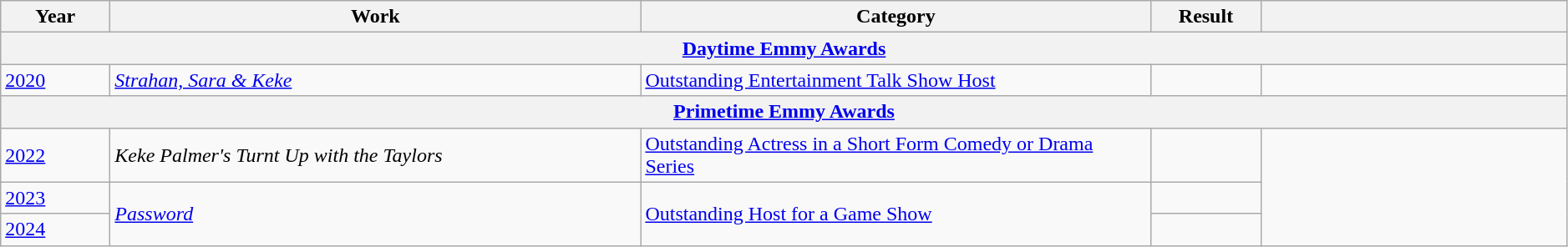<table class=wikitable style="width:99%;">
<tr>
<th scope="col" style="width:5em;">Year</th>
<th scope="col" style="width:26em;">Work</th>
<th scope="col" style="width:25em;">Category</th>
<th scope="col" style="width:5em;">Result</th>
<th></th>
</tr>
<tr>
<th colspan="5"><a href='#'>Daytime Emmy Awards</a></th>
</tr>
<tr>
<td><a href='#'>2020</a></td>
<td><em><a href='#'>Strahan, Sara & Keke</a></em></td>
<td><a href='#'>Outstanding Entertainment Talk Show Host</a></td>
<td></td>
<td style="text-align:center;"></td>
</tr>
<tr>
<th colspan="5"><a href='#'>Primetime Emmy Awards</a></th>
</tr>
<tr>
<td><a href='#'>2022</a></td>
<td><em>Keke Palmer's Turnt Up with the Taylors</em></td>
<td><a href='#'>Outstanding Actress in a Short Form Comedy or Drama Series</a></td>
<td></td>
<td style="text-align:center;" rowspan="3"></td>
</tr>
<tr>
<td><a href='#'>2023</a></td>
<td rowspan="2"><em><a href='#'>Password</a></em></td>
<td rowspan="2"><a href='#'>Outstanding Host for a Game Show</a></td>
<td></td>
</tr>
<tr>
<td><a href='#'>2024</a></td>
<td></td>
</tr>
</table>
